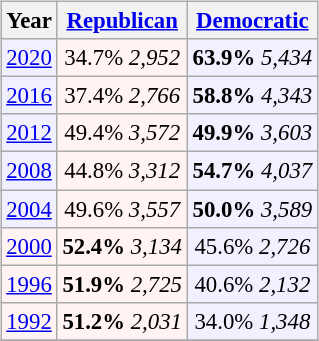<table class="wikitable" style="font-size: 95%;" align=right>
<tr>
<th>Year</th>
<th><a href='#'>Republican</a></th>
<th><a href='#'>Democratic</a></th>
</tr>
<tr>
<td align="center" bgcolor="#f0f0ff"><a href='#'>2020</a></td>
<td align="center" bgcolor="#fff3f3">34.7% <em>2,952</em></td>
<td align="center" bgcolor="#f0f0ff"><strong>63.9%</strong> <em>5,434</em></td>
</tr>
<tr |->
<td align="center" bgcolor="#f0f0ff"><a href='#'>2016</a></td>
<td align="center" bgcolor="#fff3f3">37.4% <em>2,766</em></td>
<td align="center" bgcolor="#f0f0ff"><strong>58.8%</strong> <em>4,343</em></td>
</tr>
<tr |->
<td align="center" bgcolor="#f0f0ff"><a href='#'>2012</a></td>
<td align="center" bgcolor="#fff3f3">49.4% <em>3,572</em></td>
<td align="center" bgcolor="#f0f0ff"><strong>49.9%</strong> <em>3,603</em></td>
</tr>
<tr>
<td align="center" bgcolor="#f0f0ff"><a href='#'>2008</a></td>
<td align="center" bgcolor="#fff3f3">44.8% <em>3,312</em></td>
<td align="center" bgcolor="#f0f0ff"><strong>54.7%</strong> <em>4,037</em></td>
</tr>
<tr>
<td align="center" bgcolor="#f0f0ff"><a href='#'>2004</a></td>
<td align="center" bgcolor="#fff3f3">49.6% <em>3,557</em></td>
<td align="center" bgcolor="#f0f0ff"><strong>50.0%</strong> <em>3,589</em></td>
</tr>
<tr>
<td align="center" bgcolor="#fff3f3"><a href='#'>2000</a></td>
<td align="center" bgcolor="#fff3f3"><strong>52.4%</strong> <em>3,134</em></td>
<td align="center" bgcolor="#f0f0ff">45.6% <em>2,726</em></td>
</tr>
<tr>
<td align="center" bgcolor="#fff3f3"><a href='#'>1996</a></td>
<td align="center" bgcolor="#fff3f3"><strong>51.9%</strong> <em>2,725</em></td>
<td align="center" bgcolor="#f0f0ff">40.6% <em>2,132</em></td>
</tr>
<tr>
<td align="center" bgcolor="#fff3f3"><a href='#'>1992</a></td>
<td align="center" bgcolor="#fff3f3"><strong>51.2%</strong> <em>2,031</em></td>
<td align="center" bgcolor="#f0f0ff">34.0% <em>1,348</em></td>
</tr>
<tr>
</tr>
</table>
